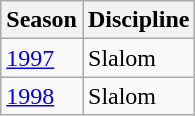<table class="wikitable">
<tr>
<th>Season</th>
<th>Discipline</th>
</tr>
<tr>
<td><a href='#'>1997</a></td>
<td>Slalom</td>
</tr>
<tr>
<td><a href='#'>1998</a></td>
<td>Slalom</td>
</tr>
</table>
